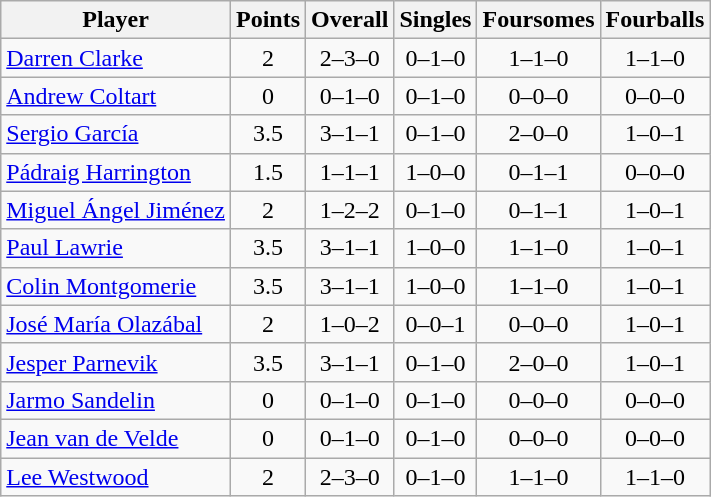<table class="wikitable sortable" style="text-align:center">
<tr>
<th>Player</th>
<th>Points</th>
<th>Overall</th>
<th>Singles</th>
<th>Foursomes</th>
<th>Fourballs</th>
</tr>
<tr>
<td align=left><a href='#'>Darren Clarke</a></td>
<td>2</td>
<td>2–3–0</td>
<td>0–1–0</td>
<td>1–1–0</td>
<td>1–1–0</td>
</tr>
<tr>
<td align=left><a href='#'>Andrew Coltart</a></td>
<td>0</td>
<td>0–1–0</td>
<td>0–1–0</td>
<td>0–0–0</td>
<td>0–0–0</td>
</tr>
<tr>
<td align=left><a href='#'>Sergio García</a></td>
<td>3.5</td>
<td>3–1–1</td>
<td>0–1–0</td>
<td>2–0–0</td>
<td>1–0–1</td>
</tr>
<tr>
<td align=left><a href='#'>Pádraig Harrington</a></td>
<td>1.5</td>
<td>1–1–1</td>
<td>1–0–0</td>
<td>0–1–1</td>
<td>0–0–0</td>
</tr>
<tr>
<td align=left><a href='#'>Miguel Ángel Jiménez</a></td>
<td>2</td>
<td>1–2–2</td>
<td>0–1–0</td>
<td>0–1–1</td>
<td>1–0–1</td>
</tr>
<tr>
<td align=left><a href='#'>Paul Lawrie</a></td>
<td>3.5</td>
<td>3–1–1</td>
<td>1–0–0</td>
<td>1–1–0</td>
<td>1–0–1</td>
</tr>
<tr>
<td align=left><a href='#'>Colin Montgomerie</a></td>
<td>3.5</td>
<td>3–1–1</td>
<td>1–0–0</td>
<td>1–1–0</td>
<td>1–0–1</td>
</tr>
<tr>
<td align=left><a href='#'>José María Olazábal</a></td>
<td>2</td>
<td>1–0–2</td>
<td>0–0–1</td>
<td>0–0–0</td>
<td>1–0–1</td>
</tr>
<tr>
<td align=left><a href='#'>Jesper Parnevik</a></td>
<td>3.5</td>
<td>3–1–1</td>
<td>0–1–0</td>
<td>2–0–0</td>
<td>1–0–1</td>
</tr>
<tr>
<td align=left><a href='#'>Jarmo Sandelin</a></td>
<td>0</td>
<td>0–1–0</td>
<td>0–1–0</td>
<td>0–0–0</td>
<td>0–0–0</td>
</tr>
<tr>
<td align=left><a href='#'>Jean van de Velde</a></td>
<td>0</td>
<td>0–1–0</td>
<td>0–1–0</td>
<td>0–0–0</td>
<td>0–0–0</td>
</tr>
<tr>
<td align=left><a href='#'>Lee Westwood</a></td>
<td>2</td>
<td>2–3–0</td>
<td>0–1–0</td>
<td>1–1–0</td>
<td>1–1–0</td>
</tr>
</table>
